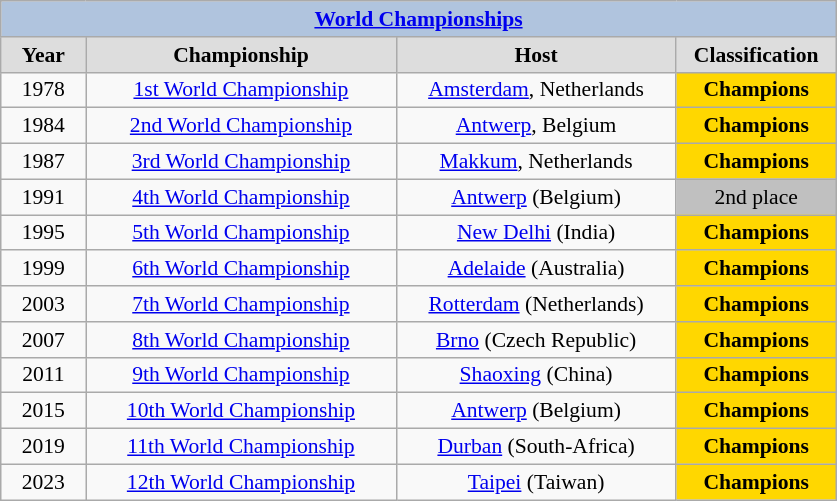<table class="wikitable" style=font-size:90%>
<tr align=center style="background:#B0C4DE;">
<td colspan=4><strong><a href='#'>World Championships</a></strong></td>
</tr>
<tr align=center bgcolor="#dddddd">
<td width=50><strong>Year</strong></td>
<td width=200><strong>Championship</strong></td>
<td width=180><strong>Host</strong></td>
<td width=100><strong>Classification</strong></td>
</tr>
<tr align=center>
<td>1978</td>
<td><a href='#'>1st World Championship</a></td>
<td><a href='#'>Amsterdam</a>, Netherlands</td>
<td bgcolor="gold" align="center">  <strong>Champions</strong></td>
</tr>
<tr align=center>
<td>1984</td>
<td><a href='#'>2nd World Championship</a></td>
<td><a href='#'>Antwerp</a>, Belgium</td>
<td bgcolor="gold" align="center">  <strong>Champions</strong></td>
</tr>
<tr align=center>
<td>1987</td>
<td><a href='#'>3rd World Championship</a></td>
<td><a href='#'>Makkum</a>, Netherlands</td>
<td bgcolor="gold" align="center">  <strong>Champions</strong></td>
</tr>
<tr align=center>
<td>1991</td>
<td><a href='#'>4th World Championship</a></td>
<td><a href='#'>Antwerp</a> (Belgium)</td>
<td bgcolor="silver" align="center"> 2nd place</td>
</tr>
<tr align=center>
<td>1995</td>
<td><a href='#'>5th World Championship</a></td>
<td><a href='#'>New Delhi</a> (India)</td>
<td bgcolor="gold" align="center">  <strong>Champions</strong></td>
</tr>
<tr align=center>
<td>1999</td>
<td><a href='#'>6th World Championship</a></td>
<td><a href='#'>Adelaide</a> (Australia)</td>
<td bgcolor="gold" align="center">  <strong>Champions</strong></td>
</tr>
<tr align=center>
<td>2003</td>
<td><a href='#'>7th World Championship</a></td>
<td><a href='#'>Rotterdam</a> (Netherlands)</td>
<td bgcolor="gold" align="center">  <strong>Champions</strong></td>
</tr>
<tr align=center>
<td>2007</td>
<td><a href='#'>8th World Championship</a></td>
<td><a href='#'>Brno</a> (Czech Republic)</td>
<td bgcolor="gold" align="center">  <strong>Champions</strong></td>
</tr>
<tr align=center>
<td>2011</td>
<td><a href='#'>9th World Championship</a></td>
<td><a href='#'>Shaoxing</a> (China)</td>
<td bgcolor="gold" align="center">  <strong>Champions</strong></td>
</tr>
<tr align=center>
<td>2015</td>
<td><a href='#'>10th World Championship</a></td>
<td><a href='#'>Antwerp</a> (Belgium)</td>
<td bgcolor="gold" align="center">  <strong>Champions</strong></td>
</tr>
<tr align=center>
<td>2019</td>
<td><a href='#'>11th World Championship</a></td>
<td><a href='#'>Durban</a> (South-Africa)</td>
<td bgcolor="gold" align="center">  <strong>Champions</strong></td>
</tr>
<tr align=center>
<td>2023</td>
<td><a href='#'>12th World Championship</a></td>
<td><a href='#'>Taipei</a> (Taiwan)</td>
<td bgcolor="gold" align="center">  <strong>Champions</strong></td>
</tr>
</table>
